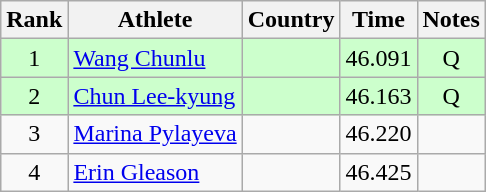<table class="wikitable" style="text-align:center">
<tr>
<th>Rank</th>
<th>Athlete</th>
<th>Country</th>
<th>Time</th>
<th>Notes</th>
</tr>
<tr bgcolor=ccffcc>
<td>1</td>
<td align=left><a href='#'>Wang Chunlu</a></td>
<td align=left></td>
<td>46.091</td>
<td>Q</td>
</tr>
<tr bgcolor=ccffcc>
<td>2</td>
<td align=left><a href='#'>Chun Lee-kyung</a></td>
<td align=left></td>
<td>46.163</td>
<td>Q</td>
</tr>
<tr>
<td>3</td>
<td align=left><a href='#'>Marina Pylayeva</a></td>
<td align=left></td>
<td>46.220</td>
<td></td>
</tr>
<tr>
<td>4</td>
<td align=left><a href='#'>Erin Gleason</a></td>
<td align=left></td>
<td>46.425</td>
<td></td>
</tr>
</table>
